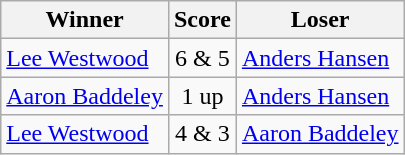<table class="wikitable" font-size:95%;">
<tr>
<th>Winner</th>
<th>Score</th>
<th>Loser</th>
</tr>
<tr>
<td><a href='#'>Lee Westwood</a></td>
<td align=center>6 & 5</td>
<td><a href='#'>Anders Hansen</a></td>
</tr>
<tr>
<td><a href='#'>Aaron Baddeley</a></td>
<td align=center>1 up</td>
<td><a href='#'>Anders Hansen</a></td>
</tr>
<tr>
<td><a href='#'>Lee Westwood</a></td>
<td align=center>4 & 3</td>
<td><a href='#'>Aaron Baddeley</a></td>
</tr>
</table>
